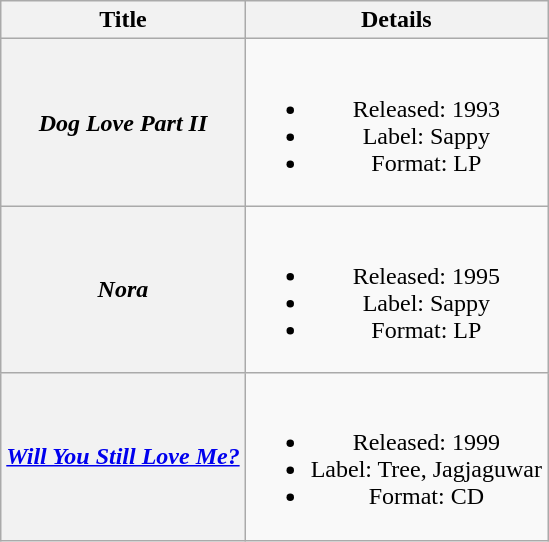<table class="wikitable plainrowheaders" style="text-align:center;">
<tr>
<th scope="col">Title</th>
<th scope="col">Details</th>
</tr>
<tr>
<th scope="row"><em>Dog Love Part II</em><br></th>
<td><br><ul><li>Released: 1993</li><li>Label: Sappy</li><li>Format: LP</li></ul></td>
</tr>
<tr>
<th scope="row"><em>Nora</em></th>
<td><br><ul><li>Released: 1995</li><li>Label: Sappy</li><li>Format: LP</li></ul></td>
</tr>
<tr>
<th scope="row"><em><a href='#'>Will You Still Love Me?</a></em></th>
<td><br><ul><li>Released: 1999</li><li>Label: Tree, Jagjaguwar</li><li>Format: CD</li></ul></td>
</tr>
</table>
